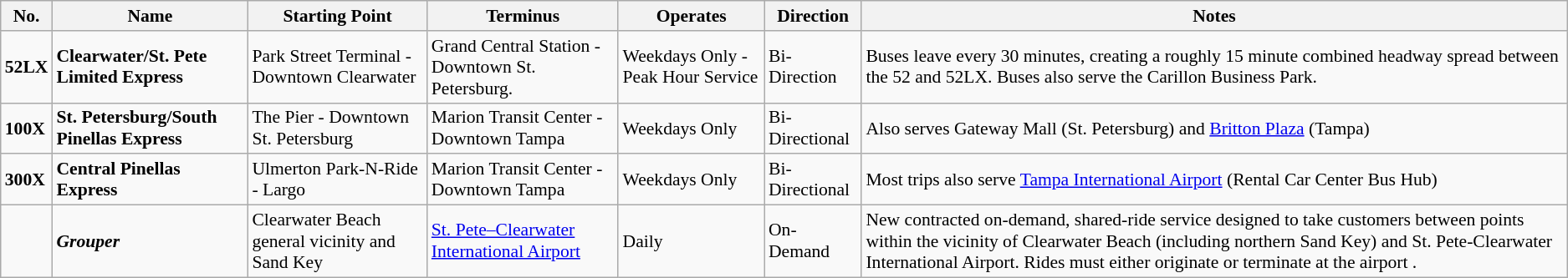<table class="wikitable" style="font-size:90%;border:1px;">
<tr>
<th>No.</th>
<th>Name</th>
<th>Starting Point</th>
<th>Terminus</th>
<th>Operates</th>
<th>Direction</th>
<th>Notes</th>
</tr>
<tr>
<td><strong>52LX</strong></td>
<td><strong>Clearwater/St. Pete Limited Express</strong></td>
<td>Park Street Terminal - Downtown Clearwater</td>
<td>Grand Central Station - Downtown St. Petersburg.</td>
<td>Weekdays Only - Peak Hour Service</td>
<td>Bi-Direction</td>
<td>Buses leave every 30 minutes, creating a roughly 15 minute combined headway spread between the 52 and 52LX. Buses also serve the Carillon Business Park.</td>
</tr>
<tr>
<td><strong>100X</strong></td>
<td><strong>St. Petersburg/South Pinellas Express</strong></td>
<td>The Pier - Downtown St. Petersburg</td>
<td>Marion Transit Center - Downtown Tampa</td>
<td>Weekdays Only</td>
<td>Bi-Directional</td>
<td>Also serves Gateway Mall (St. Petersburg) and <a href='#'>Britton Plaza</a> (Tampa)</td>
</tr>
<tr>
<td><strong>300X</strong></td>
<td><strong>Central Pinellas Express</strong></td>
<td>Ulmerton Park-N-Ride - Largo</td>
<td>Marion Transit Center - Downtown Tampa</td>
<td>Weekdays Only</td>
<td>Bi-Directional</td>
<td>Most trips also serve <a href='#'>Tampa International Airport</a> (Rental Car Center Bus Hub)</td>
</tr>
<tr>
<td></td>
<td><strong><em>Grouper</em></strong></td>
<td>Clearwater Beach general vicinity and Sand Key</td>
<td><a href='#'>St. Pete–Clearwater International Airport</a></td>
<td>Daily</td>
<td>On-Demand</td>
<td>New contracted on-demand, shared-ride service designed to take customers between points within the vicinity of Clearwater Beach (including northern Sand Key) and St. Pete-Clearwater International Airport. Rides must either originate or terminate at the airport .</td>
</tr>
<tr>
</tr>
</table>
